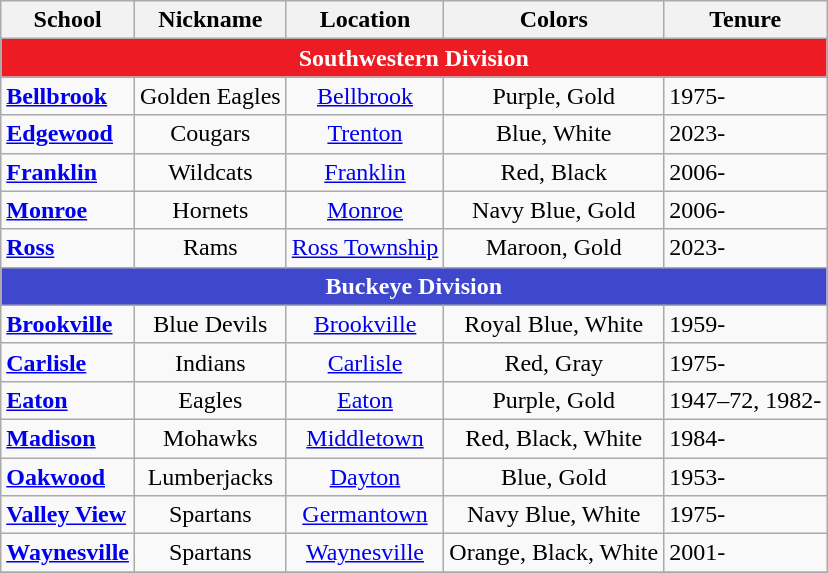<table class="wikitable sortable">
<tr>
<th>School</th>
<th>Nickname</th>
<th>Location</th>
<th>Colors</th>
<th>Tenure</th>
</tr>
<tr>
<th colspan="7" style="background:#ED1C24; color:white;">Southwestern Division</th>
</tr>
<tr>
<td><a href='#'><strong>Bellbrook</strong></a></td>
<td align=center>Golden Eagles</td>
<td align=center><a href='#'>Bellbrook</a></td>
<td align=center>Purple, Gold <br> </td>
<td>1975-</td>
</tr>
<tr>
<td><a href='#'><strong>Edgewood</strong></a></td>
<td align=center>Cougars</td>
<td align=center><a href='#'>Trenton</a></td>
<td align=center>Blue, White<br> </td>
<td>2023-</td>
</tr>
<tr>
<td><a href='#'><strong>Franklin</strong></a></td>
<td align=center>Wildcats</td>
<td align=center><a href='#'>Franklin</a></td>
<td align=center>Red, Black<br> </td>
<td>2006-</td>
</tr>
<tr>
<td><a href='#'><strong>Monroe</strong></a></td>
<td align=center>Hornets</td>
<td align=center><a href='#'>Monroe</a></td>
<td align=center>Navy Blue, Gold<br> </td>
<td>2006-</td>
</tr>
<tr>
<td><a href='#'><strong>Ross</strong></a></td>
<td align=center>Rams</td>
<td align=center><a href='#'>Ross Township</a></td>
<td align=center>Maroon, Gold<br> </td>
<td>2023-</td>
</tr>
<tr>
<th colspan="7" style="background:#3F48CC; color:white;">Buckeye Division</th>
</tr>
<tr>
<td><a href='#'><strong>Brookville</strong></a></td>
<td align=center>Blue Devils</td>
<td align=center><a href='#'>Brookville</a></td>
<td align=center>Royal Blue, White<br> </td>
<td>1959-</td>
</tr>
<tr>
<td><a href='#'><strong>Carlisle</strong></a></td>
<td align=center>Indians</td>
<td align=center><a href='#'>Carlisle</a></td>
<td align=center>Red, Gray <br> </td>
<td>1975-</td>
</tr>
<tr>
<td><a href='#'><strong>Eaton</strong></a></td>
<td align=center>Eagles</td>
<td align=center><a href='#'>Eaton</a></td>
<td align=center>Purple, Gold <br>  </td>
<td>1947–72, 1982-</td>
</tr>
<tr>
<td><a href='#'><strong>Madison</strong></a></td>
<td align=center>Mohawks</td>
<td align=center><a href='#'>Middletown</a></td>
<td align=center>Red, Black, White<br>  </td>
<td>1984-</td>
</tr>
<tr>
<td><a href='#'><strong>Oakwood</strong></a></td>
<td align=center>Lumberjacks</td>
<td align=center><a href='#'>Dayton</a></td>
<td align=center>Blue, Gold<br> </td>
<td>1953-</td>
</tr>
<tr>
<td><a href='#'><strong>Valley View</strong></a></td>
<td align=center>Spartans</td>
<td align=center><a href='#'>Germantown</a></td>
<td align=center>Navy Blue, White<br> </td>
<td>1975-</td>
</tr>
<tr>
<td><a href='#'><strong>Waynesville</strong></a></td>
<td align=center>Spartans</td>
<td align=center><a href='#'>Waynesville</a></td>
<td align=center>Orange, Black, White<br>   </td>
<td>2001-</td>
</tr>
<tr>
</tr>
</table>
